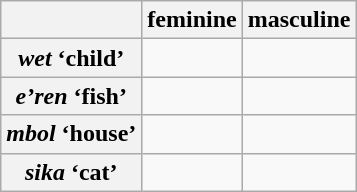<table class="wikitable">
<tr>
<th></th>
<th>feminine</th>
<th>masculine</th>
</tr>
<tr>
<th><em>wet</em> ‘child’</th>
<td></td>
<td></td>
</tr>
<tr>
<th><em>e’ren</em> ‘fish’</th>
<td></td>
<td></td>
</tr>
<tr>
<th><em>mbol</em> ‘house’</th>
<td></td>
<td></td>
</tr>
<tr>
<th><em>sika</em> ‘cat’</th>
<td></td>
<td></td>
</tr>
</table>
